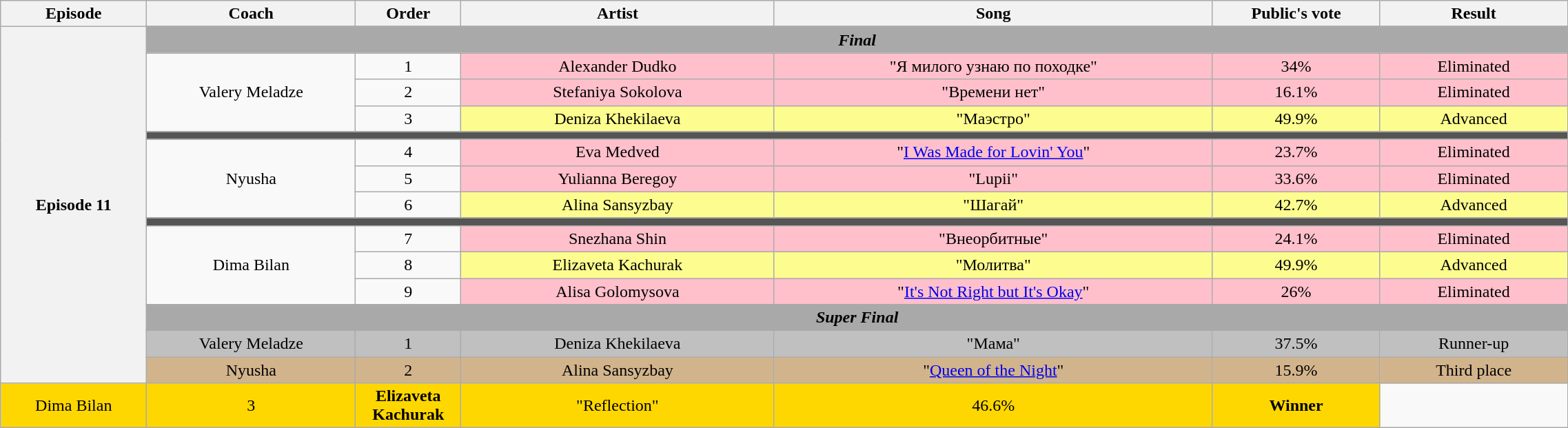<table class="wikitable" style="text-align:center; width:120%;">
<tr>
<th style="width:07%;">Episode</th>
<th style="width:10%;">Coach</th>
<th style="width:05%;">Order</th>
<th style="width:15%;">Artist</th>
<th style="width:21%;">Song</th>
<th style="width:08%;">Public's vote</th>
<th style="width:09%;">Result</th>
</tr>
<tr>
<th rowspan=17 scope="row">Episode 11 <br> </th>
</tr>
<tr>
<td colspan=6 style = "background: darkgray"><strong><em>Final</em></strong></td>
</tr>
<tr>
<td rowspan=3>Valery Meladze</td>
<td>1</td>
<td style="background:pink">Alexander Dudko</td>
<td style="background:pink">"Я милого узнаю по походке"</td>
<td style="background:pink">34%</td>
<td style="background:pink">Eliminated</td>
</tr>
<tr>
<td>2</td>
<td style="background:pink">Stefaniya Sokolova</td>
<td style="background:pink">"Времени нет"</td>
<td style="background:pink">16.1%</td>
<td style="background:pink">Eliminated</td>
</tr>
<tr>
<td>3</td>
<td style="background:#fdfc8f">Deniza Khekilaeva</td>
<td style="background:#fdfc8f">"Маэстро"</td>
<td style="background:#fdfc8f">49.9%</td>
<td style="background:#fdfc8f">Advanced</td>
</tr>
<tr>
<td colspan=6 style="background:#555555;"></td>
</tr>
<tr>
<td rowspan=3>Nyusha</td>
<td>4</td>
<td style="background:pink">Eva Medved</td>
<td style="background:pink">"<a href='#'>I Was Made for Lovin' You</a>"</td>
<td style="background:pink">23.7%</td>
<td style="background:pink">Eliminated</td>
</tr>
<tr>
<td>5</td>
<td style="background:pink">Yulianna Beregoy</td>
<td style="background:pink">"Lupii"</td>
<td style="background:pink">33.6%</td>
<td style="background:pink">Eliminated</td>
</tr>
<tr>
<td>6</td>
<td style="background:#fdfc8f">Alina Sansyzbay</td>
<td style="background:#fdfc8f">"Шагай"</td>
<td style="background:#fdfc8f">42.7%</td>
<td style="background:#fdfc8f">Advanced</td>
</tr>
<tr>
<td colspan=6 style="background:#555555;"></td>
</tr>
<tr>
<td rowspan=3>Dima Bilan</td>
<td>7</td>
<td style="background:pink">Snezhana Shin</td>
<td style="background:pink">"Внеорбитные"</td>
<td style="background:pink">24.1%</td>
<td style="background:pink">Eliminated</td>
</tr>
<tr>
<td>8</td>
<td style="background:#fdfc8f">Elizaveta Kachurak</td>
<td style="background:#fdfc8f">"Молитва"</td>
<td style="background:#fdfc8f">49.9%</td>
<td style="background:#fdfc8f">Advanced</td>
</tr>
<tr>
<td>9</td>
<td style="background:pink">Alisa Golomysova</td>
<td style="background:pink">"<a href='#'>It's Not Right but It's Okay</a>"</td>
<td style="background:pink">26%</td>
<td style="background:pink">Eliminated</td>
</tr>
<tr>
<td colspan = 6 style = "background: darkgray"><strong><em>Super Final</em></strong></td>
</tr>
<tr>
</tr>
<tr bgcolor="silver">
<td>Valery Meladze</td>
<td>1</td>
<td>Deniza Khekilaeva</td>
<td>"Мама"</td>
<td>37.5%</td>
<td>Runner-up</td>
</tr>
<tr bgcolor="tan">
<td>Nyusha</td>
<td>2</td>
<td>Alina Sansyzbay</td>
<td>"<a href='#'>Queen of the Night</a>"</td>
<td>15.9%</td>
<td>Third place</td>
</tr>
<tr bgcolor="gold">
<td>Dima Bilan</td>
<td>3</td>
<td><strong>Elizaveta Kachurak</strong></td>
<td>"Reflection"</td>
<td>46.6%</td>
<td><strong>Winner</strong></td>
</tr>
</table>
